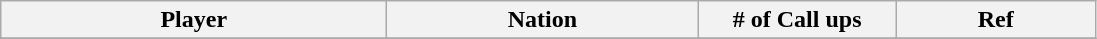<table class="wikitable sortable" style="text-align: left;">
<tr>
<th style="width:250px;">Player</th>
<th style="width:200px;">Nation</th>
<th style="width:125px;"># of Call ups</th>
<th style="width:125px;">Ref</th>
</tr>
<tr>
</tr>
</table>
